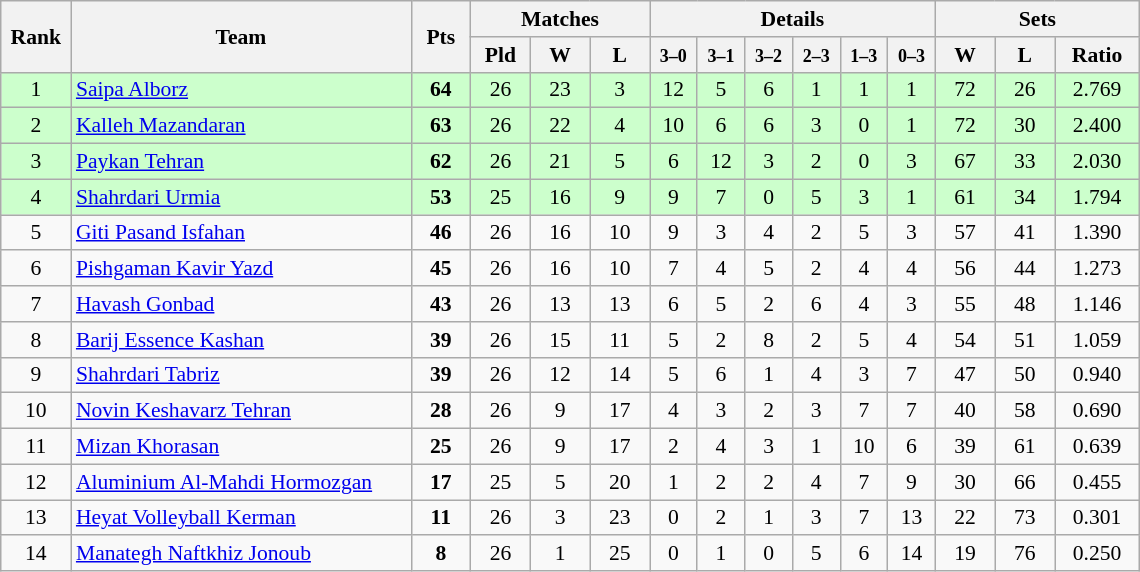<table class="wikitable" style="text-align:center; font-size:90%">
<tr>
<th rowspan=2 width=40>Rank</th>
<th rowspan=2 width=220>Team</th>
<th rowspan=2 width=33>Pts</th>
<th colspan=3>Matches</th>
<th colspan=6>Details</th>
<th colspan=3>Sets</th>
</tr>
<tr>
<th width=33>Pld</th>
<th width=33>W</th>
<th width=33>L</th>
<th width=25><small>3–0</small></th>
<th width=25><small>3–1</small></th>
<th width=25><small>3–2</small></th>
<th width=25><small>2–3</small></th>
<th width=25><small>1–3</small></th>
<th width=25><small>0–3</small></th>
<th width=33>W</th>
<th width=33>L</th>
<th width=50>Ratio</th>
</tr>
<tr bgcolor=ccffcc>
<td>1</td>
<td align="left"><a href='#'>Saipa Alborz</a></td>
<td><strong>64</strong></td>
<td>26</td>
<td>23</td>
<td>3</td>
<td>12</td>
<td>5</td>
<td>6</td>
<td>1</td>
<td>1</td>
<td>1</td>
<td>72</td>
<td>26</td>
<td>2.769</td>
</tr>
<tr bgcolor=ccffcc>
<td>2</td>
<td align="left"><a href='#'>Kalleh Mazandaran</a></td>
<td><strong>63</strong></td>
<td>26</td>
<td>22</td>
<td>4</td>
<td>10</td>
<td>6</td>
<td>6</td>
<td>3</td>
<td>0</td>
<td>1</td>
<td>72</td>
<td>30</td>
<td>2.400</td>
</tr>
<tr bgcolor=ccffcc>
<td>3</td>
<td align="left"><a href='#'>Paykan Tehran</a></td>
<td><strong>62</strong></td>
<td>26</td>
<td>21</td>
<td>5</td>
<td>6</td>
<td>12</td>
<td>3</td>
<td>2</td>
<td>0</td>
<td>3</td>
<td>67</td>
<td>33</td>
<td>2.030</td>
</tr>
<tr bgcolor=ccffcc>
<td>4</td>
<td align="left"><a href='#'>Shahrdari Urmia</a></td>
<td><strong>53</strong></td>
<td>25</td>
<td>16</td>
<td>9</td>
<td>9</td>
<td>7</td>
<td>0</td>
<td>5</td>
<td>3</td>
<td>1</td>
<td>61</td>
<td>34</td>
<td>1.794</td>
</tr>
<tr>
<td>5</td>
<td align="left"><a href='#'>Giti Pasand Isfahan</a></td>
<td><strong>46</strong></td>
<td>26</td>
<td>16</td>
<td>10</td>
<td>9</td>
<td>3</td>
<td>4</td>
<td>2</td>
<td>5</td>
<td>3</td>
<td>57</td>
<td>41</td>
<td>1.390</td>
</tr>
<tr>
<td>6</td>
<td align="left"><a href='#'>Pishgaman Kavir Yazd</a></td>
<td><strong>45</strong></td>
<td>26</td>
<td>16</td>
<td>10</td>
<td>7</td>
<td>4</td>
<td>5</td>
<td>2</td>
<td>4</td>
<td>4</td>
<td>56</td>
<td>44</td>
<td>1.273</td>
</tr>
<tr>
<td>7</td>
<td align="left"><a href='#'>Havash Gonbad</a></td>
<td><strong>43</strong></td>
<td>26</td>
<td>13</td>
<td>13</td>
<td>6</td>
<td>5</td>
<td>2</td>
<td>6</td>
<td>4</td>
<td>3</td>
<td>55</td>
<td>48</td>
<td>1.146</td>
</tr>
<tr>
<td>8</td>
<td align="left"><a href='#'>Barij Essence Kashan</a></td>
<td><strong>39</strong></td>
<td>26</td>
<td>15</td>
<td>11</td>
<td>5</td>
<td>2</td>
<td>8</td>
<td>2</td>
<td>5</td>
<td>4</td>
<td>54</td>
<td>51</td>
<td>1.059</td>
</tr>
<tr>
<td>9</td>
<td align="left"><a href='#'>Shahrdari Tabriz</a></td>
<td><strong>39</strong></td>
<td>26</td>
<td>12</td>
<td>14</td>
<td>5</td>
<td>6</td>
<td>1</td>
<td>4</td>
<td>3</td>
<td>7</td>
<td>47</td>
<td>50</td>
<td>0.940</td>
</tr>
<tr>
<td>10</td>
<td align="left"><a href='#'>Novin Keshavarz Tehran</a></td>
<td><strong>28</strong></td>
<td>26</td>
<td>9</td>
<td>17</td>
<td>4</td>
<td>3</td>
<td>2</td>
<td>3</td>
<td>7</td>
<td>7</td>
<td>40</td>
<td>58</td>
<td>0.690</td>
</tr>
<tr>
<td>11</td>
<td align="left"><a href='#'>Mizan Khorasan</a></td>
<td><strong>25</strong></td>
<td>26</td>
<td>9</td>
<td>17</td>
<td>2</td>
<td>4</td>
<td>3</td>
<td>1</td>
<td>10</td>
<td>6</td>
<td>39</td>
<td>61</td>
<td>0.639</td>
</tr>
<tr>
<td>12</td>
<td align="left"><a href='#'>Aluminium Al-Mahdi Hormozgan</a></td>
<td><strong>17</strong></td>
<td>25</td>
<td>5</td>
<td>20</td>
<td>1</td>
<td>2</td>
<td>2</td>
<td>4</td>
<td>7</td>
<td>9</td>
<td>30</td>
<td>66</td>
<td>0.455</td>
</tr>
<tr>
<td>13</td>
<td align="left"><a href='#'>Heyat Volleyball Kerman</a></td>
<td><strong>11</strong></td>
<td>26</td>
<td>3</td>
<td>23</td>
<td>0</td>
<td>2</td>
<td>1</td>
<td>3</td>
<td>7</td>
<td>13</td>
<td>22</td>
<td>73</td>
<td>0.301</td>
</tr>
<tr>
<td>14</td>
<td align="left"><a href='#'>Manategh Naftkhiz Jonoub</a></td>
<td><strong>8</strong></td>
<td>26</td>
<td>1</td>
<td>25</td>
<td>0</td>
<td>1</td>
<td>0</td>
<td>5</td>
<td>6</td>
<td>14</td>
<td>19</td>
<td>76</td>
<td>0.250</td>
</tr>
</table>
